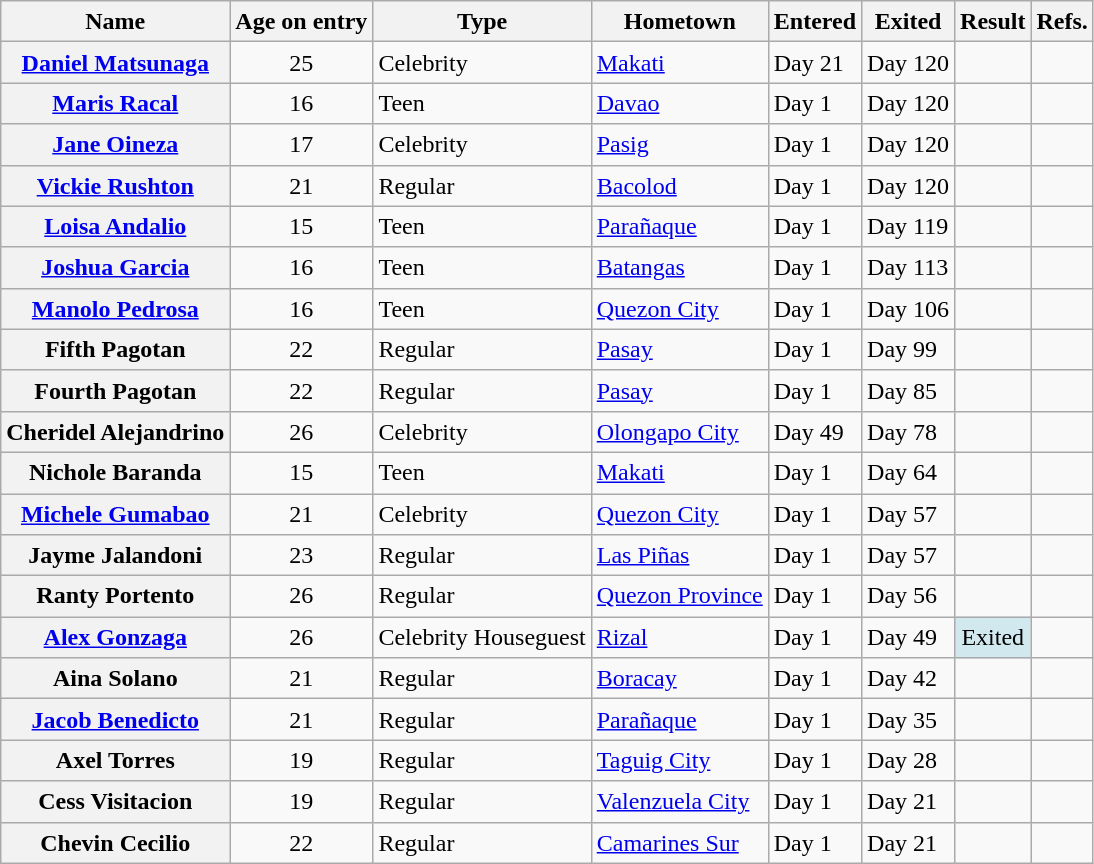<table class="wikitable sortable" style="font-size:100%; line-height:20px;">
<tr>
<th>Name</th>
<th>Age on entry</th>
<th>Type</th>
<th>Hometown</th>
<th>Entered</th>
<th>Exited</th>
<th>Result</th>
<th>Refs.</th>
</tr>
<tr>
<th><a href='#'>Daniel Matsunaga</a></th>
<td align="center">25</td>
<td>Celebrity</td>
<td><a href='#'>Makati</a></td>
<td>Day 21</td>
<td>Day 120</td>
<td></td>
<td></td>
</tr>
<tr>
<th><a href='#'>Maris Racal</a></th>
<td align="center">16</td>
<td>Teen</td>
<td><a href='#'>Davao</a></td>
<td>Day 1</td>
<td>Day 120</td>
<td></td>
<td></td>
</tr>
<tr>
<th><a href='#'>Jane Oineza</a></th>
<td align="center">17</td>
<td>Celebrity</td>
<td><a href='#'>Pasig</a></td>
<td>Day 1</td>
<td>Day 120</td>
<td></td>
<td></td>
</tr>
<tr>
<th><a href='#'>Vickie Rushton</a></th>
<td align="center">21</td>
<td>Regular</td>
<td><a href='#'>Bacolod</a></td>
<td>Day 1</td>
<td>Day 120</td>
<td></td>
<td></td>
</tr>
<tr>
<th><a href='#'>Loisa Andalio</a></th>
<td align="center">15</td>
<td>Teen</td>
<td><a href='#'>Parañaque</a></td>
<td>Day 1</td>
<td>Day 119</td>
<td></td>
<td></td>
</tr>
<tr>
<th><a href='#'>Joshua Garcia</a></th>
<td align="center">16</td>
<td>Teen</td>
<td><a href='#'>Batangas</a></td>
<td>Day 1</td>
<td>Day 113</td>
<td></td>
<td></td>
</tr>
<tr>
<th><a href='#'>Manolo Pedrosa</a></th>
<td align="center">16</td>
<td>Teen</td>
<td><a href='#'>Quezon City</a></td>
<td>Day 1</td>
<td>Day 106</td>
<td></td>
<td></td>
</tr>
<tr>
<th>Fifth Pagotan</th>
<td align="center">22</td>
<td>Regular</td>
<td><a href='#'>Pasay</a></td>
<td>Day 1</td>
<td>Day 99</td>
<td></td>
<td></td>
</tr>
<tr>
<th>Fourth Pagotan</th>
<td align="center">22</td>
<td>Regular</td>
<td><a href='#'>Pasay</a></td>
<td>Day 1</td>
<td>Day 85</td>
<td></td>
<td></td>
</tr>
<tr>
<th>Cheridel Alejandrino</th>
<td align="center">26</td>
<td>Celebrity</td>
<td><a href='#'>Olongapo City</a></td>
<td>Day 49</td>
<td>Day 78</td>
<td></td>
<td></td>
</tr>
<tr>
<th>Nichole Baranda</th>
<td align="center">15</td>
<td>Teen</td>
<td><a href='#'>Makati</a></td>
<td>Day 1</td>
<td>Day 64</td>
<td></td>
<td></td>
</tr>
<tr>
<th><a href='#'>Michele Gumabao</a></th>
<td align="center">21</td>
<td>Celebrity</td>
<td><a href='#'>Quezon City</a></td>
<td>Day 1</td>
<td>Day 57</td>
<td></td>
<td></td>
</tr>
<tr>
<th>Jayme Jalandoni</th>
<td align="center">23</td>
<td>Regular</td>
<td><a href='#'>Las Piñas</a></td>
<td>Day 1</td>
<td>Day 57</td>
<td></td>
<td></td>
</tr>
<tr>
<th>Ranty Portento</th>
<td align="center">26</td>
<td>Regular</td>
<td><a href='#'>Quezon Province</a></td>
<td>Day 1</td>
<td>Day 56</td>
<td></td>
<td></td>
</tr>
<tr>
<th><a href='#'>Alex Gonzaga</a></th>
<td align="center">26</td>
<td>Celebrity Houseguest</td>
<td><a href='#'>Rizal</a></td>
<td>Day 1</td>
<td>Day 49</td>
<td align="center" style="background:#D1E8EF">Exited</td>
</tr>
<tr>
<th>Aina Solano</th>
<td align="center">21</td>
<td>Regular</td>
<td><a href='#'>Boracay</a></td>
<td>Day 1</td>
<td>Day 42</td>
<td></td>
<td></td>
</tr>
<tr>
<th><a href='#'>Jacob Benedicto</a></th>
<td align="center">21</td>
<td>Regular</td>
<td><a href='#'>Parañaque</a></td>
<td>Day 1</td>
<td>Day 35</td>
<td></td>
<td></td>
</tr>
<tr>
<th>Axel Torres</th>
<td align="center">19</td>
<td>Regular</td>
<td><a href='#'>Taguig City</a></td>
<td>Day 1</td>
<td>Day 28</td>
<td></td>
<td></td>
</tr>
<tr>
<th>Cess Visitacion</th>
<td align="center">19</td>
<td>Regular</td>
<td><a href='#'>Valenzuela City</a></td>
<td>Day 1</td>
<td>Day 21</td>
<td></td>
<td></td>
</tr>
<tr>
<th>Chevin Cecilio</th>
<td align="center">22</td>
<td>Regular</td>
<td><a href='#'>Camarines Sur</a></td>
<td>Day 1</td>
<td>Day 21</td>
<td></td>
<td></td>
</tr>
</table>
